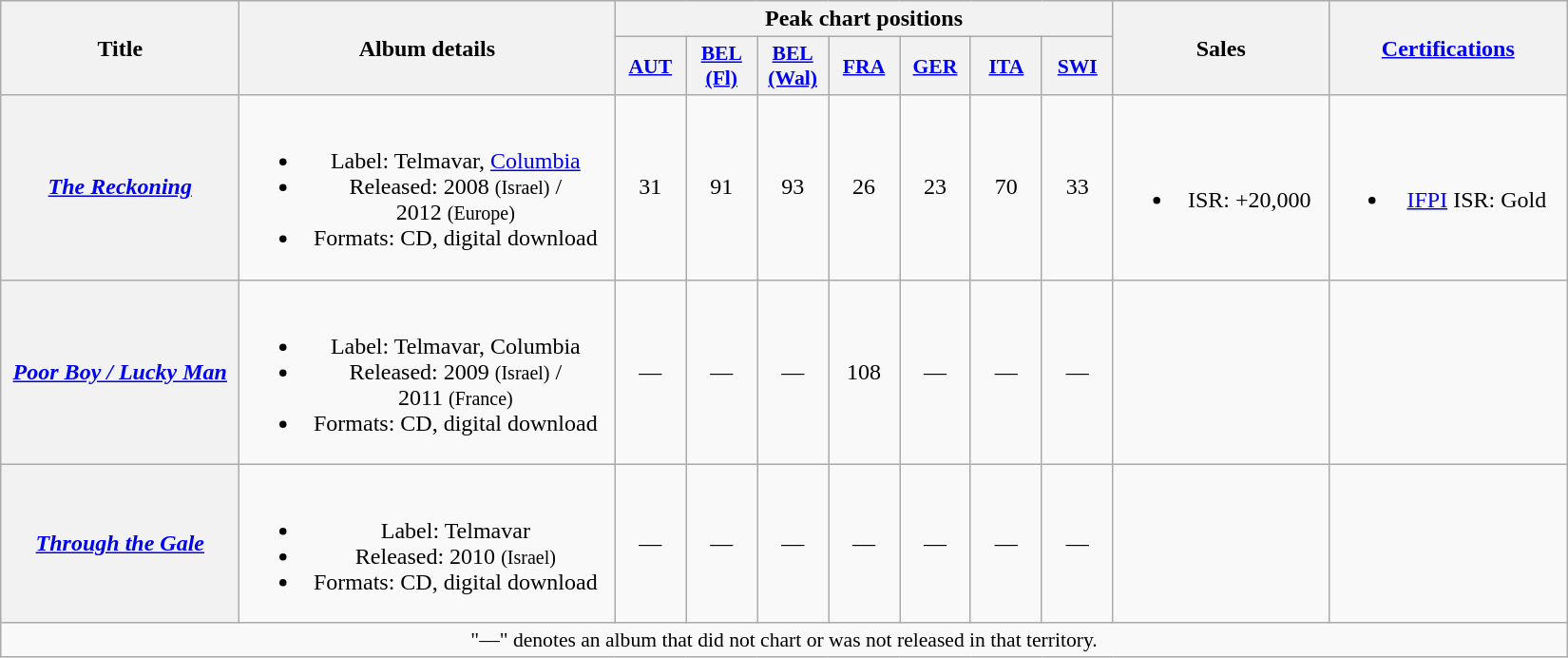<table class="wikitable plainrowheaders" style="text-align:center;" border="1">
<tr>
<th scope="col" rowspan="2" style="width:10em;">Title</th>
<th scope="col" rowspan="2" style="width:16em;">Album details</th>
<th scope="col" colspan="7">Peak chart positions</th>
<th scope="col" rowspan="2" style="width:9em;">Sales</th>
<th scope="col" rowspan="2" style="width:10em;"><a href='#'>Certifications</a></th>
</tr>
<tr>
<th scope="col" style="width:3em;font-size:90%;"><a href='#'>AUT</a><br></th>
<th scope="col" style="width:3em;font-size:90%;"><a href='#'>BEL<br>(Fl)</a><br></th>
<th scope="col" style="width:3em;font-size:90%;"><a href='#'>BEL<br>(Wal)</a><br></th>
<th scope="col" style="width:3em;font-size:90%;"><a href='#'>FRA</a><br></th>
<th scope="col" style="width:3em;font-size:90%;"><a href='#'>GER</a><br></th>
<th scope="col" style="width:3em;font-size:90%;"><a href='#'>ITA</a><br></th>
<th scope="col" style="width:3em;font-size:90%;"><a href='#'>SWI</a><br></th>
</tr>
<tr>
<th scope="row"><em><a href='#'>The Reckoning</a></em></th>
<td><br><ul><li>Label: Telmavar, <a href='#'>Columbia</a></li><li>Released: 2008 <small>(Israel)</small> /<br> 2012 <small>(Europe)</small></li><li>Formats: CD, digital download</li></ul></td>
<td>31</td>
<td>91</td>
<td>93</td>
<td>26</td>
<td>23</td>
<td>70</td>
<td>33</td>
<td><br><ul><li>ISR: +20,000</li></ul></td>
<td><br><ul><li><a href='#'>IFPI</a> ISR: Gold</li></ul></td>
</tr>
<tr>
<th scope="row"><em><a href='#'>Poor Boy / Lucky Man</a></em></th>
<td><br><ul><li>Label: Telmavar, Columbia</li><li>Released: 2009 <small>(Israel)</small> /<br>2011 <small>(France)</small></li><li>Formats: CD, digital download</li></ul></td>
<td>—</td>
<td>—</td>
<td>—</td>
<td>108</td>
<td>—</td>
<td>—</td>
<td>—</td>
<td></td>
<td></td>
</tr>
<tr>
<th scope="row"><em><a href='#'>Through the Gale</a></em></th>
<td><br><ul><li>Label: Telmavar</li><li>Released: 2010 <small>(Israel)</small></li><li>Formats: CD, digital download</li></ul></td>
<td>—</td>
<td>—</td>
<td>—</td>
<td>—</td>
<td>—</td>
<td>—</td>
<td>—</td>
<td></td>
<td></td>
</tr>
<tr>
<td colspan="13" style="font-size:90%">"—" denotes an album that did not chart or was not released in that territory.</td>
</tr>
</table>
